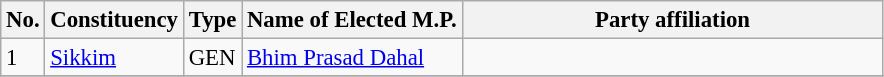<table class="wikitable" style="font-size:95%;">
<tr>
<th>No.</th>
<th>Constituency</th>
<th>Type</th>
<th>Name of Elected M.P.</th>
<th colspan="2" style="width:18em">Party affiliation</th>
</tr>
<tr>
<td>1</td>
<td><a href='#'>Sikkim</a></td>
<td>GEN</td>
<td><a href='#'>Bhim Prasad Dahal</a></td>
<td></td>
</tr>
<tr>
</tr>
</table>
